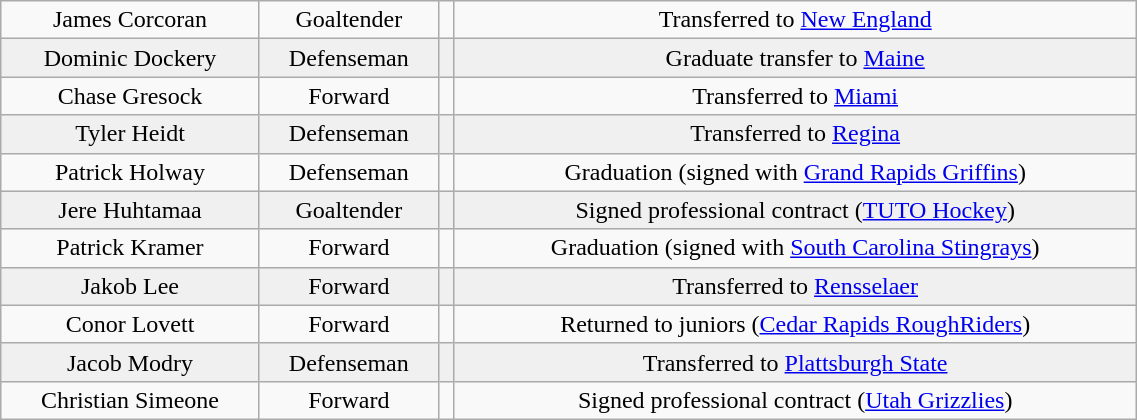<table class="wikitable" width="60%">
<tr align="center" bgcolor="">
<td>James Corcoran</td>
<td>Goaltender</td>
<td></td>
<td>Transferred to <a href='#'>New England</a></td>
</tr>
<tr align="center" bgcolor="f0f0f0">
<td>Dominic Dockery</td>
<td>Defenseman</td>
<td></td>
<td>Graduate transfer to <a href='#'>Maine</a></td>
</tr>
<tr align="center" bgcolor="">
<td>Chase Gresock</td>
<td>Forward</td>
<td></td>
<td>Transferred to <a href='#'>Miami</a></td>
</tr>
<tr align="center" bgcolor="f0f0f0">
<td>Tyler Heidt</td>
<td>Defenseman</td>
<td></td>
<td>Transferred to <a href='#'>Regina</a></td>
</tr>
<tr align="center" bgcolor="">
<td>Patrick Holway</td>
<td>Defenseman</td>
<td></td>
<td>Graduation (signed with <a href='#'>Grand Rapids Griffins</a>)</td>
</tr>
<tr align="center" bgcolor="f0f0f0">
<td>Jere Huhtamaa</td>
<td>Goaltender</td>
<td></td>
<td>Signed professional contract (<a href='#'>TUTO Hockey</a>)</td>
</tr>
<tr align="center" bgcolor="">
<td>Patrick Kramer</td>
<td>Forward</td>
<td></td>
<td>Graduation (signed with <a href='#'>South Carolina Stingrays</a>)</td>
</tr>
<tr align="center" bgcolor="f0f0f0">
<td>Jakob Lee</td>
<td>Forward</td>
<td></td>
<td>Transferred to <a href='#'>Rensselaer</a></td>
</tr>
<tr align="center" bgcolor="">
<td>Conor Lovett</td>
<td>Forward</td>
<td></td>
<td>Returned to juniors (<a href='#'>Cedar Rapids RoughRiders</a>)</td>
</tr>
<tr align="center" bgcolor="f0f0f0">
<td>Jacob Modry</td>
<td>Defenseman</td>
<td></td>
<td>Transferred to <a href='#'>Plattsburgh State</a></td>
</tr>
<tr align="center" bgcolor="">
<td>Christian Simeone</td>
<td>Forward</td>
<td></td>
<td>Signed professional contract (<a href='#'>Utah Grizzlies</a>)</td>
</tr>
</table>
